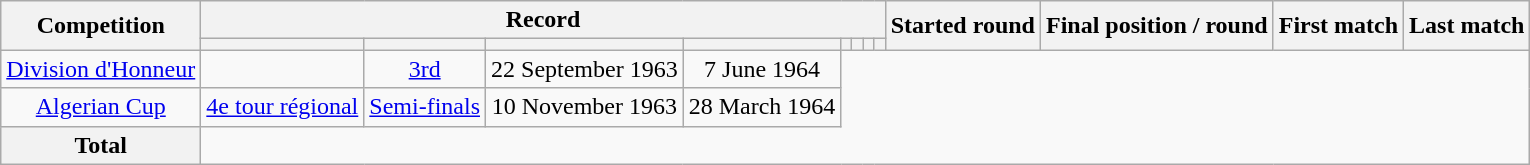<table class="wikitable" style="text-align: center">
<tr>
<th rowspan=2>Competition</th>
<th colspan=8>Record</th>
<th rowspan=2>Started round</th>
<th rowspan=2>Final position / round</th>
<th rowspan=2>First match</th>
<th rowspan=2>Last match</th>
</tr>
<tr>
<th></th>
<th></th>
<th></th>
<th></th>
<th></th>
<th></th>
<th></th>
<th></th>
</tr>
<tr>
<td><a href='#'>Division d'Honneur</a><br></td>
<td></td>
<td><a href='#'>3rd</a></td>
<td>22 September 1963</td>
<td>7 June 1964</td>
</tr>
<tr>
<td><a href='#'>Algerian Cup</a><br></td>
<td><a href='#'>4e tour régional</a></td>
<td><a href='#'>Semi-finals</a></td>
<td>10 November 1963</td>
<td>28 March 1964</td>
</tr>
<tr>
<th>Total<br></th>
</tr>
</table>
